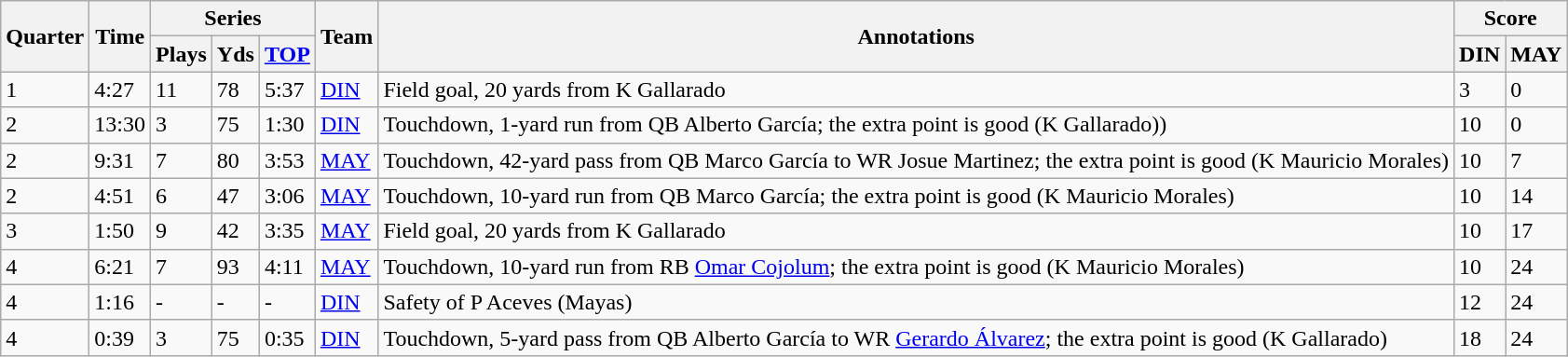<table class="wikitable">
<tr>
<th rowspan=2>Quarter</th>
<th rowspan=2>Time</th>
<th colspan=3>Series</th>
<th rowspan=2><strong>Team</strong></th>
<th rowspan=2>Annotations</th>
<th colspan=2>Score</th>
</tr>
<tr>
<th>Plays</th>
<th>Yds</th>
<th><a href='#'>TOP</a></th>
<th>DIN</th>
<th>MAY</th>
</tr>
<tr>
<td>1</td>
<td>4:27</td>
<td>11</td>
<td>78</td>
<td>5:37</td>
<td><a href='#'>DIN</a></td>
<td>Field goal, 20 yards from K Gallarado</td>
<td>3</td>
<td>0</td>
</tr>
<tr>
<td>2</td>
<td>13:30</td>
<td>3</td>
<td>75</td>
<td>1:30</td>
<td><a href='#'>DIN</a></td>
<td>Touchdown, 1-yard run from QB Alberto García; the extra point is good (K Gallarado))</td>
<td>10</td>
<td>0</td>
</tr>
<tr>
<td>2</td>
<td>9:31</td>
<td>7</td>
<td>80</td>
<td>3:53</td>
<td><a href='#'>MAY</a></td>
<td>Touchdown, 42-yard pass from QB Marco García to WR Josue Martinez; the extra point is good (K Mauricio Morales)</td>
<td>10</td>
<td>7</td>
</tr>
<tr>
<td>2</td>
<td>4:51</td>
<td>6</td>
<td>47</td>
<td>3:06</td>
<td><a href='#'>MAY</a></td>
<td>Touchdown, 10-yard run from QB Marco García; the extra point is good (K Mauricio Morales)</td>
<td>10</td>
<td>14</td>
</tr>
<tr>
<td>3</td>
<td>1:50</td>
<td>9</td>
<td>42</td>
<td>3:35</td>
<td><a href='#'>MAY</a></td>
<td>Field goal, 20 yards from K Gallarado</td>
<td>10</td>
<td>17</td>
</tr>
<tr>
<td>4</td>
<td>6:21</td>
<td>7</td>
<td>93</td>
<td>4:11</td>
<td><a href='#'>MAY</a></td>
<td>Touchdown, 10-yard run from RB <a href='#'>Omar Cojolum</a>; the extra point is good (K Mauricio Morales)</td>
<td>10</td>
<td>24</td>
</tr>
<tr>
<td>4</td>
<td>1:16</td>
<td>-</td>
<td>-</td>
<td>-</td>
<td><a href='#'>DIN</a></td>
<td>Safety of P Aceves (Mayas)</td>
<td>12</td>
<td>24</td>
</tr>
<tr>
<td>4</td>
<td>0:39</td>
<td>3</td>
<td>75</td>
<td>0:35</td>
<td><a href='#'>DIN</a></td>
<td>Touchdown, 5-yard pass from QB Alberto García to WR <a href='#'>Gerardo Álvarez</a>; the extra point is good (K Gallarado)</td>
<td>18</td>
<td>24</td>
</tr>
</table>
